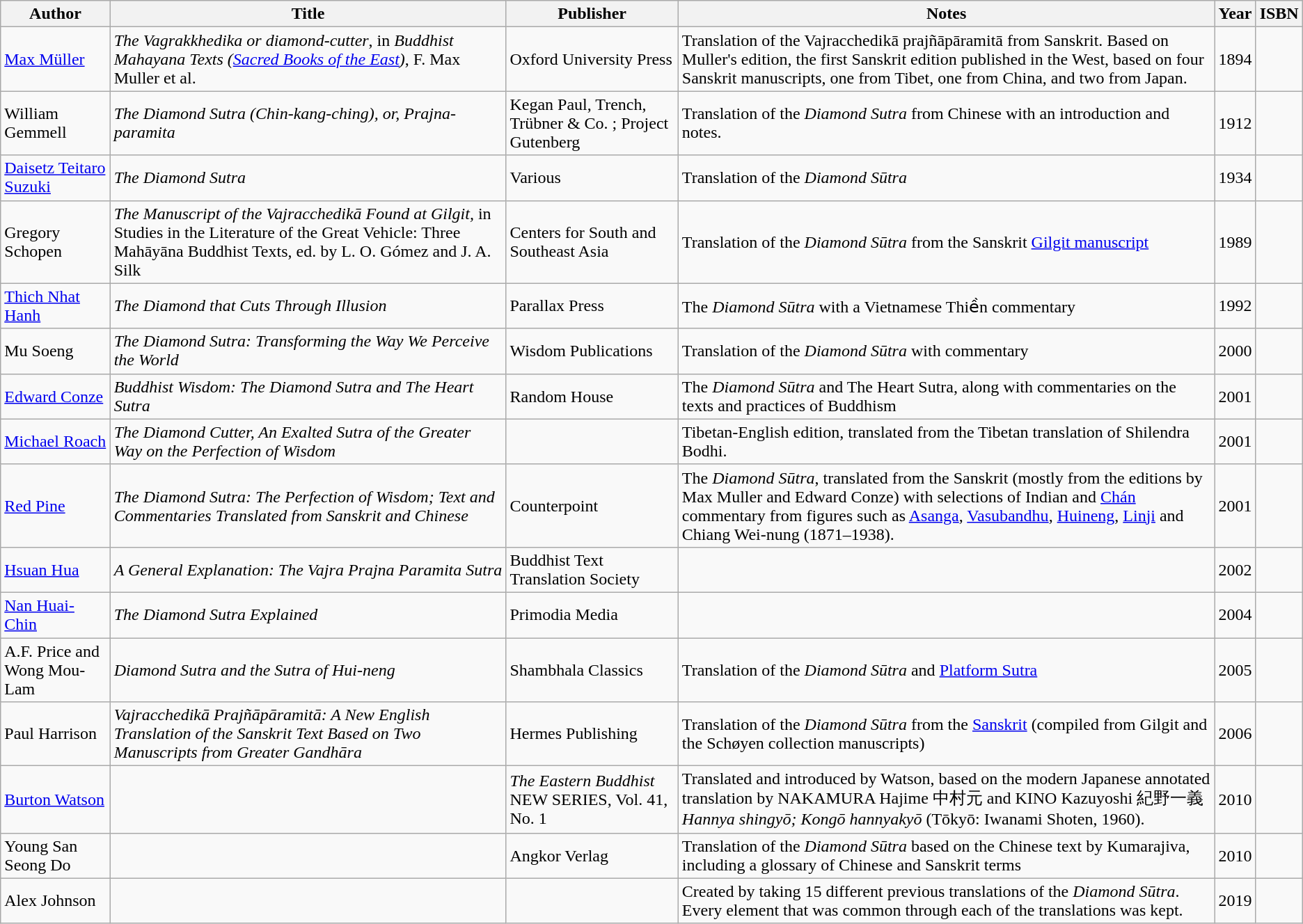<table class="wikitable">
<tr>
<th>Author</th>
<th>Title</th>
<th>Publisher</th>
<th>Notes</th>
<th>Year</th>
<th>ISBN</th>
</tr>
<tr>
<td><a href='#'>Max Müller</a></td>
<td><em>The Vagrakkhedika or diamond-cutter</em>, in <em>Buddhist Mahayana Texts (<a href='#'>Sacred Books of the East</a>)</em>,  F. Max Muller et al.</td>
<td>Oxford University Press</td>
<td>Translation of the Vajracchedikā prajñāpāramitā from Sanskrit. Based on Muller's edition, the first Sanskrit edition published in the West, based on four Sanskrit manuscripts, one from Tibet, one from China, and two from Japan.</td>
<td>1894</td>
<td></td>
</tr>
<tr>
<td>William Gemmell</td>
<td><em>The Diamond Sutra (Chin-kang-ching), or, Prajna-paramita</em></td>
<td>Kegan Paul, Trench, Trübner & Co. ;  Project Gutenberg</td>
<td>Translation of the <em>Diamond Sutra</em> from Chinese with an introduction and notes.</td>
<td>1912</td>
<td></td>
</tr>
<tr>
<td><a href='#'>Daisetz Teitaro Suzuki</a></td>
<td><em>The Diamond Sutra</em></td>
<td>Various</td>
<td>Translation of the <em>Diamond Sūtra</em></td>
<td>1934</td>
<td></td>
</tr>
<tr>
<td>Gregory Schopen</td>
<td><em>The Manuscript of the Vajracchedikā Found at Gilgit,</em> in Studies in the Literature of the Great Vehicle: Three Mahāyāna Buddhist Texts, ed. by L. O. Gómez and J. A. Silk</td>
<td>Centers for South and Southeast Asia</td>
<td>Translation of the <em>Diamond Sūtra</em> from the Sanskrit <a href='#'>Gilgit manuscript</a></td>
<td>1989</td>
<td></td>
</tr>
<tr>
<td><a href='#'>Thich Nhat Hanh</a></td>
<td><em>The Diamond that Cuts Through Illusion</em></td>
<td>Parallax Press</td>
<td>The <em>Diamond Sūtra</em> with a Vietnamese Thiền commentary</td>
<td>1992</td>
<td></td>
</tr>
<tr>
<td>Mu Soeng</td>
<td><em>The Diamond Sutra: Transforming the Way We Perceive the World</em></td>
<td>Wisdom Publications</td>
<td>Translation of the <em>Diamond Sūtra</em> with commentary</td>
<td>2000</td>
<td></td>
</tr>
<tr>
<td><a href='#'>Edward Conze</a></td>
<td><em>Buddhist Wisdom: The Diamond Sutra and The Heart Sutra</em></td>
<td>Random House</td>
<td>The <em>Diamond Sūtra</em> and The Heart Sutra, along with commentaries on the texts and practices of Buddhism</td>
<td>2001</td>
<td></td>
</tr>
<tr>
<td><a href='#'>Michael Roach</a></td>
<td><em>The Diamond Cutter, An Exalted Sutra of the Greater Way on the Perfection of Wisdom</em></td>
<td></td>
<td>Tibetan-English edition, translated from the Tibetan translation of Shilendra Bodhi.</td>
<td>2001</td>
<td></td>
</tr>
<tr>
<td><a href='#'>Red Pine</a></td>
<td><em>The Diamond Sutra: The Perfection of Wisdom; Text and Commentaries Translated from Sanskrit and Chinese</em></td>
<td>Counterpoint</td>
<td>The <em>Diamond Sūtra</em>, translated from the Sanskrit (mostly from the editions by Max Muller and Edward Conze) with selections of Indian and <a href='#'>Chán</a> commentary from figures such as <a href='#'>Asanga</a>, <a href='#'>Vasubandhu</a>, <a href='#'>Huineng</a>, <a href='#'>Linji</a> and Chiang Wei-nung (1871–1938).</td>
<td>2001</td>
<td></td>
</tr>
<tr>
<td><a href='#'>Hsuan Hua</a></td>
<td><em>A General Explanation: The Vajra Prajna Paramita Sutra</em></td>
<td>Buddhist Text Translation Society</td>
<td></td>
<td>2002</td>
<td></td>
</tr>
<tr>
<td><a href='#'>Nan Huai-Chin</a></td>
<td><em>The Diamond Sutra Explained</em></td>
<td>Primodia Media</td>
<td></td>
<td>2004</td>
<td></td>
</tr>
<tr>
<td>A.F. Price and Wong Mou-Lam</td>
<td><em>Diamond Sutra and the Sutra of Hui-neng</em></td>
<td>Shambhala Classics</td>
<td>Translation of the <em>Diamond Sūtra</em> and <a href='#'>Platform Sutra</a></td>
<td>2005</td>
<td></td>
</tr>
<tr>
<td>Paul Harrison</td>
<td><em>Vajracchedikā Prajñāpāramitā: A New English Translation of the Sanskrit Text Based on Two Manuscripts from Greater Gandhāra</em></td>
<td>Hermes Publishing</td>
<td>Translation of the <em>Diamond Sūtra</em> from the <a href='#'>Sanskrit</a> (compiled from Gilgit and the Schøyen collection manuscripts)</td>
<td>2006</td>
<td></td>
</tr>
<tr>
<td><a href='#'>Burton Watson</a></td>
<td><em></em></td>
<td><em>The Eastern Buddhist</em> NEW SERIES, Vol. 41, No. 1</td>
<td>Translated and introduced by Watson, based on the modern Japanese annotated translation by NAKAMURA Hajime 中村元 and KINO Kazuyoshi 紀野一義 <em>Hannya shingyō; Kongō hannyakyō</em> (Tōkyō: Iwanami Shoten, 1960).</td>
<td>2010</td>
<td></td>
</tr>
<tr>
<td>Young San Seong Do</td>
<td></td>
<td>Angkor Verlag</td>
<td>Translation of the <em>Diamond Sūtra</em> based on the Chinese text by Kumarajiva, including a glossary of Chinese and Sanskrit terms</td>
<td>2010</td>
<td></td>
</tr>
<tr>
<td>Alex Johnson</td>
<td></td>
<td></td>
<td>Created by taking 15 different previous translations of the <em>Diamond Sūtra</em>. Every element that was common through each of the translations was kept.</td>
<td>2019</td>
<td></td>
</tr>
</table>
